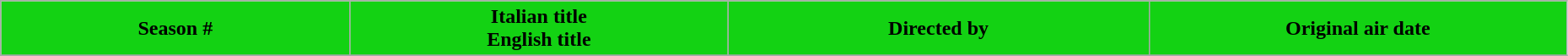<table class="wikitable plainrowheaders" style="width: 98%;">
<tr style="color:black">
<th style="width:1px; background:#13d213;">Season #</th>
<th style="width:1px; background:#13d213;">Italian title<br>English title</th>
<th style="width:1px; background:#13d213;">Directed by</th>
<th style="width:1px; background:#13d213;">Original air date</th>
</tr>
<tr>
</tr>
</table>
